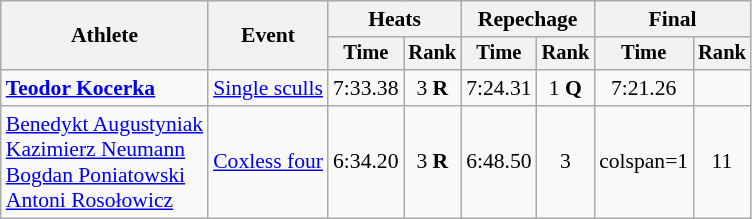<table class="wikitable" style="font-size:90%">
<tr>
<th rowspan="2">Athlete</th>
<th rowspan="2">Event</th>
<th colspan="2">Heats</th>
<th colspan="2">Repechage</th>
<th colspan="2">Final</th>
</tr>
<tr style="font-size:95%">
<th>Time</th>
<th>Rank</th>
<th>Time</th>
<th>Rank</th>
<th>Time</th>
<th>Rank</th>
</tr>
<tr align=center>
<td align=left><strong><a href='#'>Teodor Kocerka</a></strong></td>
<td align=left><a href='#'>Single sculls</a></td>
<td>7:33.38</td>
<td>3 <strong>R</strong></td>
<td>7:24.31</td>
<td>1 <strong>Q</strong></td>
<td>7:21.26</td>
<td></td>
</tr>
<tr align=center>
<td align=left><a href='#'>Benedykt Augustyniak</a><br><a href='#'>Kazimierz Neumann</a><br><a href='#'>Bogdan Poniatowski</a><br><a href='#'>Antoni Rosołowicz</a></td>
<td align=left><a href='#'>Coxless four</a></td>
<td>6:34.20</td>
<td>3 <strong>R</strong></td>
<td>6:48.50</td>
<td>3</td>
<td>colspan=1 </td>
<td>11</td>
</tr>
</table>
